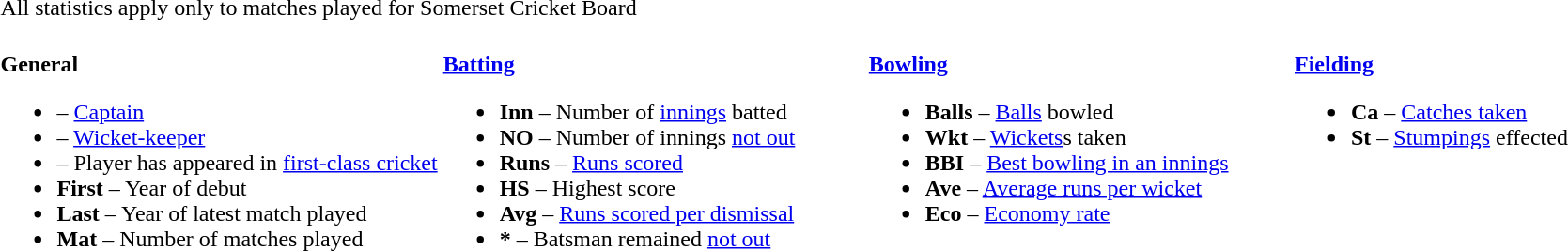<table>
<tr>
<td colspan="4">All statistics apply only to matches played for Somerset Cricket Board</td>
</tr>
<tr>
<td valign="top" style="width:26%"><br><strong>General</strong><ul><li> – <a href='#'>Captain</a></li><li> – <a href='#'>Wicket-keeper</a></li><li> – Player has appeared in <a href='#'>first-class cricket</a></li><li><strong>First</strong> – Year of debut</li><li><strong>Last</strong> – Year of latest match played</li><li><strong>Mat</strong> – Number of matches played</li></ul></td>
<td valign="top" style="width:25%"><br><strong><a href='#'>Batting</a></strong><ul><li><strong>Inn</strong> – Number of <a href='#'>innings</a> batted</li><li><strong>NO</strong> – Number of innings <a href='#'>not out</a></li><li><strong>Runs</strong> – <a href='#'>Runs scored</a></li><li><strong>HS</strong> – Highest score</li><li><strong>Avg</strong> – <a href='#'>Runs scored per dismissal</a></li><li><strong>*</strong> – Batsman remained <a href='#'>not out</a></li></ul></td>
<td valign="top" style="width:25%"><br><strong><a href='#'>Bowling</a></strong><ul><li><strong>Balls</strong> – <a href='#'>Balls</a> bowled</li><li><strong>Wkt</strong> – <a href='#'>Wickets</a>s taken</li><li><strong>BBI</strong> – <a href='#'>Best bowling in an innings</a></li><li><strong>Ave</strong> – <a href='#'>Average runs per wicket</a></li><li><strong>Eco</strong> – <a href='#'>Economy rate</a></li></ul></td>
<td valign="top" style="width:24%"><br><strong><a href='#'>Fielding</a></strong><ul><li><strong>Ca</strong> – <a href='#'>Catches taken</a></li><li><strong>St</strong> – <a href='#'>Stumpings</a> effected</li></ul></td>
</tr>
</table>
